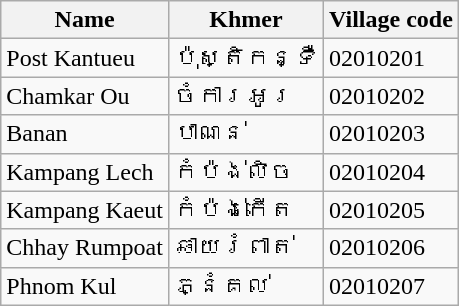<table class="wikitable sortable">
<tr>
<th>Name</th>
<th>Khmer</th>
<th>Village code</th>
</tr>
<tr>
<td>Post Kantueu</td>
<td>ប៉ុស្តិកន្ទឺ</td>
<td>02010201</td>
</tr>
<tr>
<td>Chamkar Ou</td>
<td>ចំការអូរ</td>
<td>02010202</td>
</tr>
<tr>
<td>Banan</td>
<td>បាណន់</td>
<td>02010203</td>
</tr>
<tr>
<td>Kampang Lech</td>
<td>កំប៉ង់លិច</td>
<td>02010204</td>
</tr>
<tr>
<td>Kampang Kaeut</td>
<td>កំប៉ង់កើត</td>
<td>02010205</td>
</tr>
<tr>
<td>Chhay Rumpoat</td>
<td>ឆាយរំពាត់</td>
<td>02010206</td>
</tr>
<tr>
<td>Phnom Kul</td>
<td>ភ្នំគល់</td>
<td>02010207</td>
</tr>
</table>
